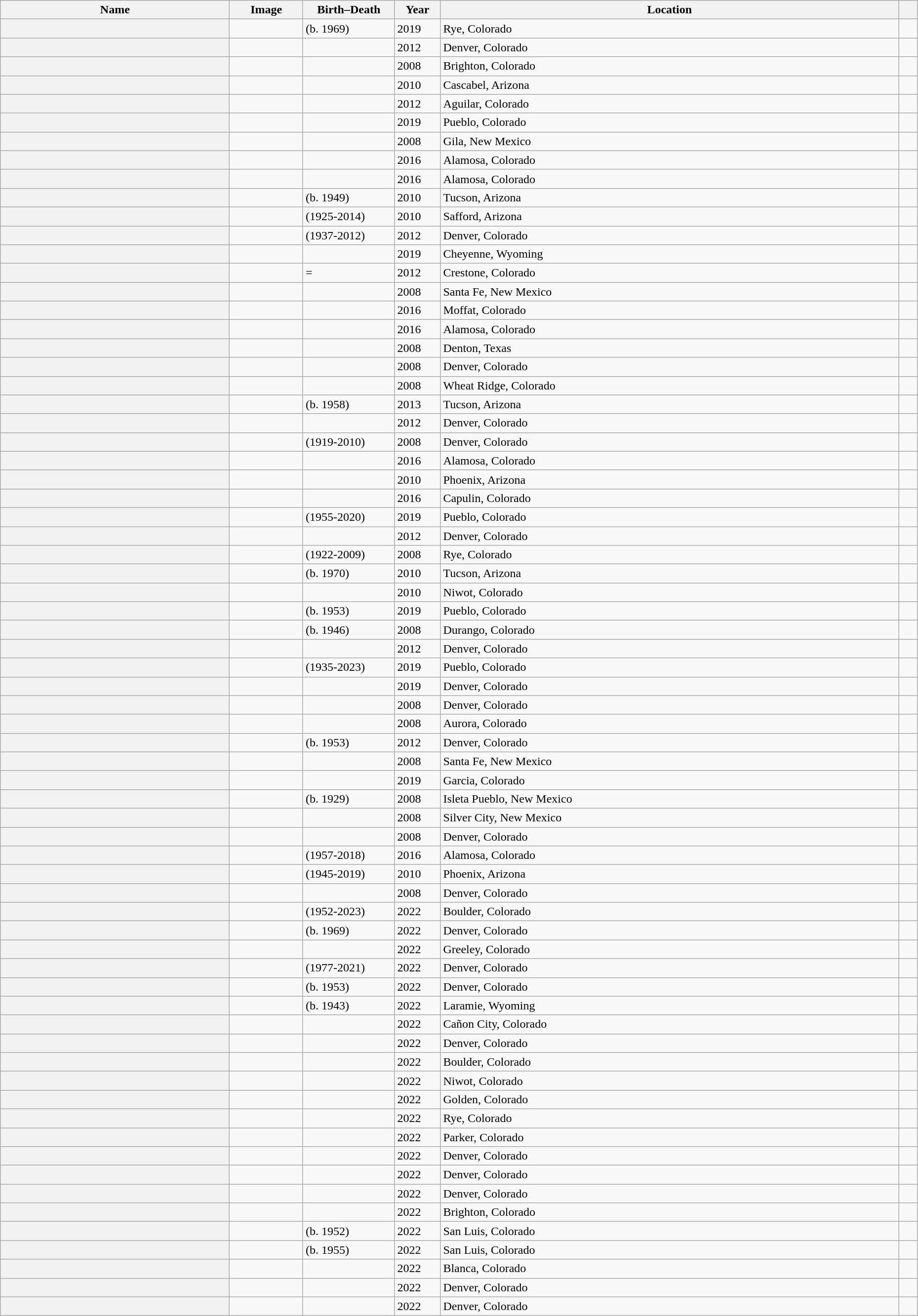<table class="wikitable sortable" style="width:98%">
<tr>
<th scope="col" width = 25%>Name</th>
<th scope="col" width = 8% class="unsortable">Image</th>
<th scope="col" width = 10%>Birth–Death</th>
<th scope="col" width = 5%>Year</th>
<th scope="col"  class="unsortable">Location</th>
<th scope="col" class="unsortable"></th>
</tr>
<tr>
<th scope="row"></th>
<td></td>
<td>(b. 1969)</td>
<td>2019</td>
<td>Rye, Colorado</td>
<td align="center"></td>
</tr>
<tr>
<th scope="row"></th>
<td></td>
<td></td>
<td>2012</td>
<td>Denver, Colorado</td>
<td align="center"></td>
</tr>
<tr>
<th scope="row"></th>
<td></td>
<td></td>
<td>2008</td>
<td>Brighton, Colorado</td>
<td align="center"></td>
</tr>
<tr>
<th scope="row"></th>
<td></td>
<td></td>
<td>2010</td>
<td>Cascabel, Arizona</td>
<td align="center"></td>
</tr>
<tr>
<th scope="row"></th>
<td></td>
<td></td>
<td>2012</td>
<td>Aguilar, Colorado</td>
<td align="center"></td>
</tr>
<tr>
<th scope="row"></th>
<td></td>
<td></td>
<td>2019</td>
<td>Pueblo, Colorado</td>
<td align="center"></td>
</tr>
<tr>
<th scope="row"></th>
<td></td>
<td></td>
<td>2008</td>
<td>Gila, New Mexico</td>
<td align="center"></td>
</tr>
<tr>
<th scope="row"></th>
<td></td>
<td></td>
<td>2016</td>
<td>Alamosa, Colorado</td>
<td align="center"></td>
</tr>
<tr>
<th scope="row"></th>
<td></td>
<td></td>
<td>2016</td>
<td>Alamosa, Colorado</td>
<td align="center"></td>
</tr>
<tr>
<th scope="row"></th>
<td></td>
<td>(b. 1949)</td>
<td>2010</td>
<td>Tucson, Arizona</td>
<td align="center"></td>
</tr>
<tr>
<th scope="row"></th>
<td></td>
<td>(1925-2014)</td>
<td>2010</td>
<td>Safford, Arizona</td>
<td align="center"></td>
</tr>
<tr>
<th scope="row"></th>
<td></td>
<td>(1937-2012)</td>
<td>2012</td>
<td>Denver, Colorado</td>
<td align="center"></td>
</tr>
<tr>
<th scope="row"></th>
<td></td>
<td></td>
<td>2019</td>
<td>Cheyenne, Wyoming</td>
<td align="center"></td>
</tr>
<tr>
<th scope="row"></th>
<td></td>
<td>=</td>
<td>2012</td>
<td>Crestone, Colorado</td>
<td align="center"></td>
</tr>
<tr>
<th scope="row"></th>
<td></td>
<td></td>
<td>2008</td>
<td>Santa Fe, New Mexico</td>
<td align="center"></td>
</tr>
<tr>
<th scope="row"></th>
<td></td>
<td></td>
<td>2016</td>
<td>Moffat, Colorado</td>
<td align="center"></td>
</tr>
<tr>
<th scope="row"></th>
<td></td>
<td></td>
<td>2016</td>
<td>Alamosa, Colorado</td>
<td align="center"></td>
</tr>
<tr>
<th scope="row"></th>
<td></td>
<td></td>
<td>2008</td>
<td>Denton, Texas</td>
<td align="center"></td>
</tr>
<tr>
<th scope="row"></th>
<td></td>
<td></td>
<td>2008</td>
<td>Denver, Colorado</td>
<td align="center"></td>
</tr>
<tr>
<th scope="row"></th>
<td></td>
<td></td>
<td>2008</td>
<td>Wheat Ridge, Colorado</td>
<td align="center"></td>
</tr>
<tr>
<th scope="row"></th>
<td></td>
<td>(b. 1958)</td>
<td>2013</td>
<td>Tucson, Arizona</td>
<td align="center"></td>
</tr>
<tr>
<th scope="row"></th>
<td></td>
<td></td>
<td>2012</td>
<td>Denver, Colorado</td>
<td align="center"></td>
</tr>
<tr>
<th scope="row"></th>
<td></td>
<td>(1919-2010)</td>
<td>2008</td>
<td>Denver, Colorado</td>
<td align="center"></td>
</tr>
<tr>
<th scope="row"></th>
<td></td>
<td></td>
<td>2016</td>
<td>Alamosa, Colorado</td>
<td align="center"></td>
</tr>
<tr>
<th scope="row"></th>
<td></td>
<td></td>
<td>2010</td>
<td>Phoenix, Arizona</td>
<td align="center"></td>
</tr>
<tr>
<th scope="row"></th>
<td></td>
<td></td>
<td>2016</td>
<td>Capulin, Colorado</td>
<td align="center"></td>
</tr>
<tr>
<th scope="row"></th>
<td></td>
<td>(1955-2020)</td>
<td>2019</td>
<td>Pueblo, Colorado</td>
<td align="center"></td>
</tr>
<tr>
<th scope="row"></th>
<td></td>
<td></td>
<td>2012</td>
<td>Denver, Colorado</td>
<td align="center"></td>
</tr>
<tr>
<th scope="row"></th>
<td></td>
<td>(1922-2009)</td>
<td>2008</td>
<td>Rye, Colorado</td>
<td align="center"></td>
</tr>
<tr>
<th scope="row"></th>
<td></td>
<td>(b. 1970)</td>
<td>2010</td>
<td>Tucson, Arizona</td>
<td align="center"></td>
</tr>
<tr>
<th scope="row"></th>
<td></td>
<td></td>
<td>2010</td>
<td>Niwot, Colorado</td>
<td align="center"></td>
</tr>
<tr>
<th scope="row"></th>
<td></td>
<td>(b. 1953)</td>
<td>2019</td>
<td>Pueblo, Colorado</td>
<td align="center"></td>
</tr>
<tr>
<th scope="row"></th>
<td></td>
<td>(b. 1946)</td>
<td>2008</td>
<td>Durango, Colorado</td>
<td align="center"></td>
</tr>
<tr>
<th scope="row"></th>
<td></td>
<td></td>
<td>2012</td>
<td>Denver, Colorado</td>
<td align="center"></td>
</tr>
<tr>
<th scope="row"></th>
<td></td>
<td>(1935-2023)</td>
<td>2019</td>
<td>Pueblo, Colorado</td>
<td align="center"></td>
</tr>
<tr>
<th scope="row"></th>
<td></td>
<td></td>
<td>2019</td>
<td>Denver, Colorado</td>
<td align="center"></td>
</tr>
<tr>
<th scope="row"></th>
<td></td>
<td></td>
<td>2008</td>
<td>Denver, Colorado</td>
<td align="center"></td>
</tr>
<tr>
<th scope="row"></th>
<td></td>
<td></td>
<td>2008</td>
<td>Aurora, Colorado</td>
<td align="center"></td>
</tr>
<tr>
<th scope="row"></th>
<td></td>
<td>(b. 1953)</td>
<td>2012</td>
<td>Denver, Colorado</td>
<td align="center"></td>
</tr>
<tr>
<th scope="row"></th>
<td></td>
<td></td>
<td>2008</td>
<td>Santa Fe, New Mexico</td>
<td align="center"></td>
</tr>
<tr>
<th scope="row"></th>
<td></td>
<td></td>
<td>2019</td>
<td>Garcia, Colorado</td>
<td align="center"></td>
</tr>
<tr>
<th scope="row"></th>
<td></td>
<td>(b. 1929)</td>
<td>2008</td>
<td>Isleta Pueblo, New Mexico</td>
<td align="center"></td>
</tr>
<tr>
<th scope="row"></th>
<td></td>
<td></td>
<td>2008</td>
<td>Silver City, New Mexico</td>
<td align="center"></td>
</tr>
<tr>
<th scope="row"></th>
<td></td>
<td></td>
<td>2008</td>
<td>Denver, Colorado</td>
<td align="center"></td>
</tr>
<tr>
<th scope="row"></th>
<td></td>
<td>(1957-2018)</td>
<td>2016</td>
<td>Alamosa, Colorado</td>
<td align="center"></td>
</tr>
<tr>
<th scope="row"></th>
<td></td>
<td>(1945-2019)</td>
<td>2010</td>
<td>Phoenix, Arizona</td>
<td align="center"></td>
</tr>
<tr>
<th scope="row"></th>
<td></td>
<td></td>
<td>2008</td>
<td>Denver, Colorado</td>
<td align="center"></td>
</tr>
<tr>
<th scope="row"></th>
<td></td>
<td>(1952-2023)</td>
<td>2022</td>
<td>Boulder, Colorado</td>
<td align="center"></td>
</tr>
<tr>
<th scope="row"></th>
<td></td>
<td>(b. 1969)</td>
<td>2022</td>
<td>Denver, Colorado</td>
<td align="center"></td>
</tr>
<tr>
<th scope="row"></th>
<td></td>
<td></td>
<td>2022</td>
<td>Greeley, Colorado</td>
<td align="center"></td>
</tr>
<tr>
<th scope="row"></th>
<td></td>
<td>(1977-2021)</td>
<td>2022</td>
<td>Denver, Colorado</td>
<td align="center"></td>
</tr>
<tr>
<th scope="row"></th>
<td></td>
<td>(b. 1953)</td>
<td>2022</td>
<td>Denver, Colorado</td>
<td align="center"></td>
</tr>
<tr>
<th scope="row"></th>
<td></td>
<td>(b. 1943)</td>
<td>2022</td>
<td>Laramie, Wyoming</td>
<td align="center"></td>
</tr>
<tr>
<th scope="row"></th>
<td></td>
<td></td>
<td>2022</td>
<td>Cañon City, Colorado</td>
<td align="center"></td>
</tr>
<tr>
<th scope="row"></th>
<td></td>
<td></td>
<td>2022</td>
<td>Denver, Colorado</td>
<td align="center"></td>
</tr>
<tr>
<th scope="row"></th>
<td></td>
<td></td>
<td>2022</td>
<td>Boulder, Colorado</td>
<td align="center"></td>
</tr>
<tr>
<th scope="row"></th>
<td></td>
<td></td>
<td>2022</td>
<td>Niwot, Colorado</td>
<td align="center"></td>
</tr>
<tr>
<th scope="row"></th>
<td></td>
<td></td>
<td>2022</td>
<td>Golden, Colorado</td>
<td align="center"></td>
</tr>
<tr>
<th scope="row"></th>
<td></td>
<td></td>
<td>2022</td>
<td>Rye, Colorado</td>
<td align="center"></td>
</tr>
<tr>
<th scope="row"></th>
<td></td>
<td></td>
<td>2022</td>
<td>Parker, Colorado</td>
<td align="center"></td>
</tr>
<tr>
<th scope="row"></th>
<td></td>
<td></td>
<td>2022</td>
<td>Denver, Colorado</td>
<td align="center"></td>
</tr>
<tr>
<th scope="row"></th>
<td></td>
<td></td>
<td>2022</td>
<td>Denver, Colorado</td>
<td align="center"></td>
</tr>
<tr>
<th scope="row"></th>
<td></td>
<td></td>
<td>2022</td>
<td>Denver, Colorado</td>
<td align="center"></td>
</tr>
<tr>
<th scope="row"></th>
<td></td>
<td></td>
<td>2022</td>
<td>Brighton, Colorado</td>
<td align="center"></td>
</tr>
<tr>
<th scope="row"></th>
<td></td>
<td>(b. 1952)</td>
<td>2022</td>
<td>San Luis, Colorado</td>
<td align="center"></td>
</tr>
<tr>
<th scope="row"></th>
<td></td>
<td>(b. 1955)</td>
<td>2022</td>
<td>San Luis, Colorado</td>
<td align="center"></td>
</tr>
<tr>
<th scope="row"></th>
<td></td>
<td></td>
<td>2022</td>
<td>Blanca, Colorado</td>
<td align="center"></td>
</tr>
<tr>
<th scope="row"></th>
<td></td>
<td></td>
<td>2022</td>
<td>Denver, Colorado</td>
<td align="center"></td>
</tr>
<tr>
<th scope="row"></th>
<td></td>
<td></td>
<td>2022</td>
<td>Denver, Colorado</td>
<td align="center"></td>
</tr>
</table>
